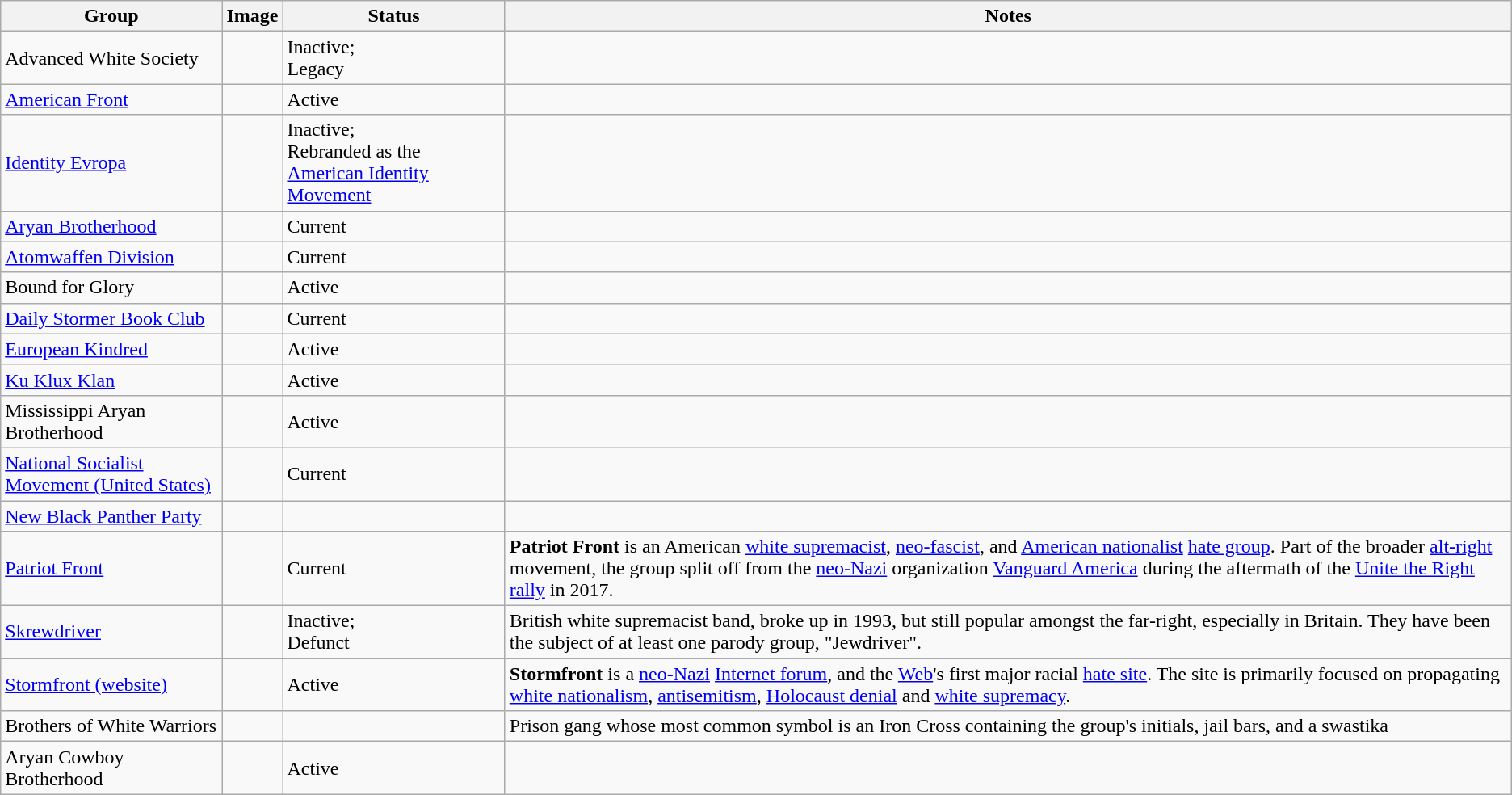<table class="wikitable sortable sticky-header">
<tr>
<th>Group</th>
<th>Image</th>
<th>Status</th>
<th>Notes</th>
</tr>
<tr>
<td>Advanced White Society</td>
<td></td>
<td>Inactive;<br>Legacy</td>
<td></td>
</tr>
<tr>
<td><a href='#'>American Front</a></td>
<td></td>
<td>Active</td>
<td></td>
</tr>
<tr>
<td><a href='#'>Identity Evropa</a></td>
<td></td>
<td>Inactive;<br>Rebranded as the <a href='#'>American Identity Movement</a></td>
<td></td>
</tr>
<tr>
<td><a href='#'>Aryan Brotherhood</a></td>
<td></td>
<td>Current</td>
<td></td>
</tr>
<tr>
<td><a href='#'>Atomwaffen Division</a></td>
<td></td>
<td>Current</td>
<td></td>
</tr>
<tr>
<td>Bound for Glory</td>
<td></td>
<td>Active</td>
<td></td>
</tr>
<tr>
<td><a href='#'>Daily Stormer Book Club</a></td>
<td></td>
<td>Current</td>
<td></td>
</tr>
<tr>
<td><a href='#'>European Kindred</a></td>
<td></td>
<td>Active</td>
<td></td>
</tr>
<tr>
<td><a href='#'>Ku Klux Klan</a></td>
<td></td>
<td>Active</td>
<td></td>
</tr>
<tr>
<td>Mississippi Aryan Brotherhood</td>
<td></td>
<td>Active</td>
<td></td>
</tr>
<tr>
<td><a href='#'>National Socialist Movement (United States)</a></td>
<td></td>
<td>Current</td>
<td></td>
</tr>
<tr>
<td><a href='#'>New Black Panther Party</a></td>
<td></td>
<td></td>
<td></td>
</tr>
<tr>
<td><a href='#'>Patriot Front</a></td>
<td></td>
<td>Current</td>
<td><strong>Patriot Front</strong> is an American <a href='#'>white supremacist</a>, <a href='#'>neo-fascist</a>, and <a href='#'>American nationalist</a> <a href='#'>hate group</a>. Part of the broader <a href='#'>alt-right</a> movement, the group split off from the <a href='#'>neo-Nazi</a> organization <a href='#'>Vanguard America</a> during the aftermath of the <a href='#'>Unite the Right rally</a> in 2017.</td>
</tr>
<tr>
<td><a href='#'>Skrewdriver</a></td>
<td></td>
<td>Inactive;<br>Defunct</td>
<td>British white supremacist band, broke up in 1993, but still popular amongst the far-right, especially in Britain. They have been the subject of at least one parody group, "Jewdriver".</td>
</tr>
<tr>
<td><a href='#'>Stormfront (website)</a></td>
<td></td>
<td>Active</td>
<td><strong>Stormfront</strong> is a <a href='#'>neo-Nazi</a> <a href='#'>Internet forum</a>, and the <a href='#'>Web</a>'s first major racial <a href='#'>hate site</a>. The site is primarily focused on propagating <a href='#'>white nationalism</a>, <a href='#'>antisemitism</a>, <a href='#'>Holocaust denial</a> and <a href='#'>white supremacy</a>.</td>
</tr>
<tr>
<td>Brothers of White Warriors</td>
<td></td>
<td></td>
<td>Prison gang whose most common symbol is an Iron Cross containing the group's initials, jail bars, and a swastika</td>
</tr>
<tr>
<td>Aryan Cowboy Brotherhood</td>
<td></td>
<td>Active</td>
<td></td>
</tr>
</table>
